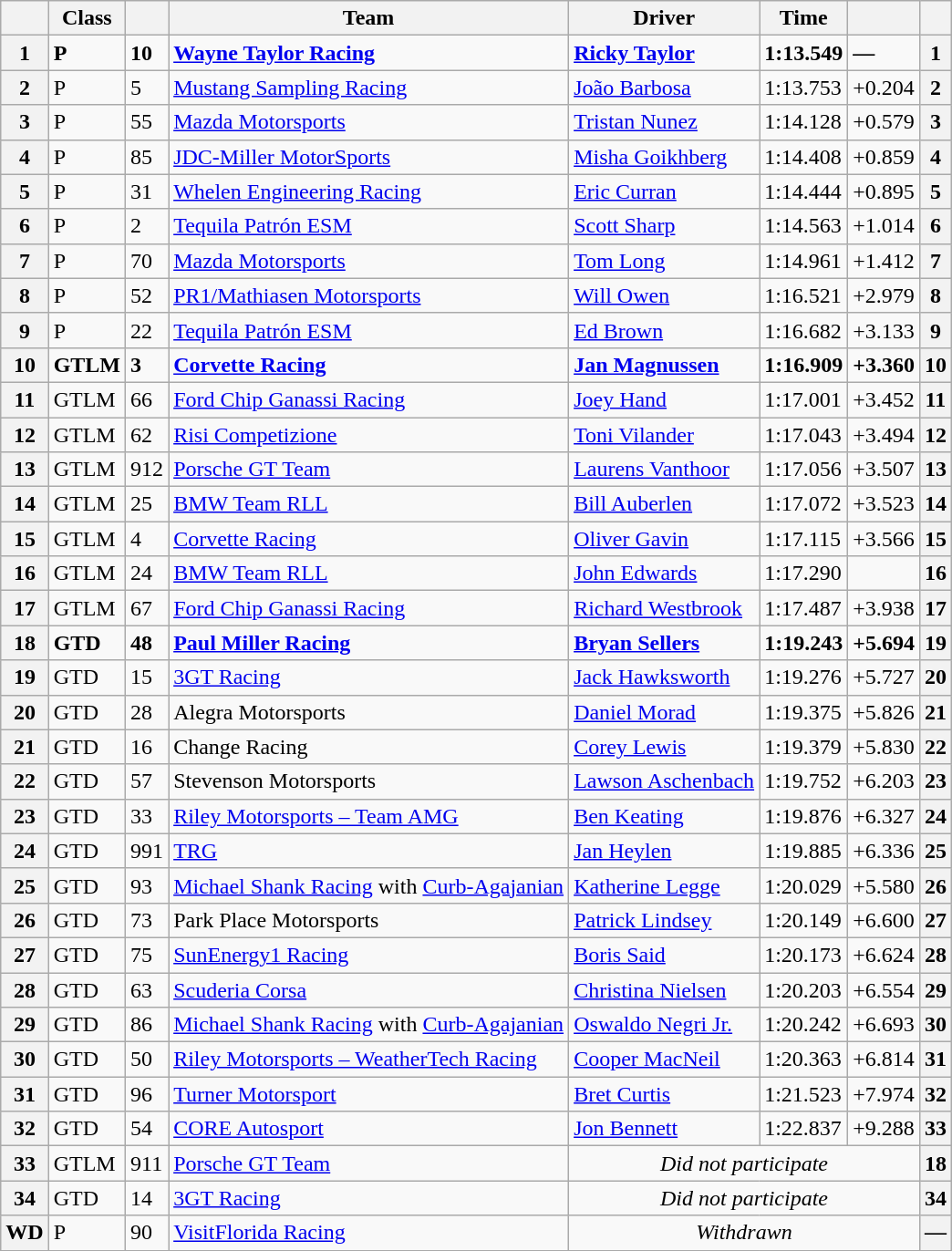<table class="wikitable" ">
<tr>
<th scope="col"></th>
<th scope="col">Class</th>
<th scope="col"></th>
<th scope="col">Team</th>
<th scope="col">Driver</th>
<th scope="col">Time</th>
<th scope="col"></th>
<th scope="col"></th>
</tr>
<tr>
<th scope="row">1</th>
<td><strong>P</strong></td>
<td><strong>10</strong></td>
<td><strong> <a href='#'>Wayne Taylor Racing</a></strong></td>
<td><strong> <a href='#'>Ricky Taylor</a></strong></td>
<td><strong>1:13.549</strong></td>
<td><strong>—</strong></td>
<th><strong>1</strong></th>
</tr>
<tr>
<th scope="row">2</th>
<td>P</td>
<td>5</td>
<td> <a href='#'>Mustang Sampling Racing</a></td>
<td> <a href='#'>João Barbosa</a></td>
<td>1:13.753</td>
<td>+0.204</td>
<th>2</th>
</tr>
<tr>
<th scope="row">3</th>
<td>P</td>
<td>55</td>
<td> <a href='#'>Mazda Motorsports</a></td>
<td> <a href='#'>Tristan Nunez</a></td>
<td>1:14.128</td>
<td>+0.579</td>
<th>3</th>
</tr>
<tr>
<th scope="row">4</th>
<td>P</td>
<td>85</td>
<td> <a href='#'>JDC-Miller MotorSports</a></td>
<td> <a href='#'>Misha Goikhberg</a></td>
<td>1:14.408</td>
<td>+0.859</td>
<th>4</th>
</tr>
<tr>
<th scope="row">5</th>
<td>P</td>
<td>31</td>
<td> <a href='#'>Whelen Engineering Racing</a></td>
<td> <a href='#'>Eric Curran</a></td>
<td>1:14.444</td>
<td>+0.895</td>
<th>5</th>
</tr>
<tr>
<th scope="row">6</th>
<td>P</td>
<td>2</td>
<td> <a href='#'>Tequila Patrón ESM</a></td>
<td> <a href='#'>Scott Sharp</a></td>
<td>1:14.563</td>
<td>+1.014</td>
<th>6</th>
</tr>
<tr>
<th scope="row">7</th>
<td>P</td>
<td>70</td>
<td> <a href='#'>Mazda Motorsports</a></td>
<td> <a href='#'>Tom Long</a></td>
<td>1:14.961</td>
<td>+1.412</td>
<th>7</th>
</tr>
<tr>
<th scope="row">8</th>
<td>P</td>
<td>52</td>
<td> <a href='#'>PR1/Mathiasen Motorsports</a></td>
<td> <a href='#'>Will Owen</a></td>
<td>1:16.521</td>
<td>+2.979</td>
<th>8</th>
</tr>
<tr>
<th scope="row">9</th>
<td>P</td>
<td>22</td>
<td> <a href='#'>Tequila Patrón ESM</a></td>
<td> <a href='#'>Ed Brown</a></td>
<td>1:16.682</td>
<td>+3.133</td>
<th>9</th>
</tr>
<tr>
<th scope="row"><strong>10</strong></th>
<td><strong>GTLM</strong></td>
<td><strong>3</strong></td>
<td><strong> <a href='#'>Corvette Racing</a></strong></td>
<td><strong> <a href='#'>Jan Magnussen</a></strong></td>
<td><strong>1:16.909</strong></td>
<td><strong>+3.360</strong></td>
<th><strong>10</strong></th>
</tr>
<tr>
<th scope="row">11</th>
<td>GTLM</td>
<td>66</td>
<td> <a href='#'>Ford Chip Ganassi Racing</a></td>
<td> <a href='#'>Joey Hand</a></td>
<td>1:17.001</td>
<td>+3.452</td>
<th>11</th>
</tr>
<tr>
<th scope="row">12</th>
<td>GTLM</td>
<td>62</td>
<td> <a href='#'>Risi Competizione</a></td>
<td> <a href='#'>Toni Vilander</a></td>
<td>1:17.043</td>
<td>+3.494</td>
<th>12</th>
</tr>
<tr>
<th scope="row">13</th>
<td>GTLM</td>
<td>912</td>
<td> <a href='#'>Porsche GT Team</a></td>
<td> <a href='#'>Laurens Vanthoor</a></td>
<td>1:17.056</td>
<td>+3.507</td>
<th>13</th>
</tr>
<tr>
<th scope="row">14</th>
<td>GTLM</td>
<td>25</td>
<td> <a href='#'>BMW Team RLL</a></td>
<td> <a href='#'>Bill Auberlen</a></td>
<td>1:17.072</td>
<td>+3.523</td>
<th>14</th>
</tr>
<tr>
<th scope="row">15</th>
<td>GTLM</td>
<td>4</td>
<td> <a href='#'>Corvette Racing</a></td>
<td> <a href='#'>Oliver Gavin</a></td>
<td>1:17.115</td>
<td>+3.566</td>
<th>15</th>
</tr>
<tr>
<th scope="row">16</th>
<td>GTLM</td>
<td>24</td>
<td> <a href='#'>BMW Team RLL</a></td>
<td> <a href='#'>John Edwards</a></td>
<td>1:17.290</td>
<td></td>
<th>16</th>
</tr>
<tr>
<th scope="row">17</th>
<td>GTLM</td>
<td>67</td>
<td> <a href='#'>Ford Chip Ganassi Racing</a></td>
<td> <a href='#'>Richard Westbrook</a></td>
<td>1:17.487</td>
<td>+3.938</td>
<th>17</th>
</tr>
<tr>
<th scope="row"><strong>18</strong></th>
<td><strong>GTD</strong></td>
<td><strong>48</strong></td>
<td><strong> <a href='#'>Paul Miller Racing</a></strong></td>
<td><strong> <a href='#'>Bryan Sellers</a></strong></td>
<td><strong>1:19.243</strong></td>
<td><strong>+5.694</strong></td>
<th><strong>19</strong></th>
</tr>
<tr>
<th scope="row">19</th>
<td>GTD</td>
<td>15</td>
<td> <a href='#'>3GT Racing</a></td>
<td> <a href='#'>Jack Hawksworth</a></td>
<td>1:19.276</td>
<td>+5.727</td>
<th>20</th>
</tr>
<tr>
<th scope="row">20</th>
<td>GTD</td>
<td>28</td>
<td> Alegra Motorsports</td>
<td> <a href='#'>Daniel Morad</a></td>
<td>1:19.375</td>
<td>+5.826</td>
<th>21</th>
</tr>
<tr>
<th scope="row">21</th>
<td>GTD</td>
<td>16</td>
<td> Change Racing</td>
<td> <a href='#'>Corey Lewis</a></td>
<td>1:19.379</td>
<td>+5.830</td>
<th>22</th>
</tr>
<tr>
<th scope="row">22</th>
<td>GTD</td>
<td>57</td>
<td> Stevenson Motorsports</td>
<td> <a href='#'>Lawson Aschenbach</a></td>
<td>1:19.752</td>
<td>+6.203</td>
<th>23</th>
</tr>
<tr>
<th scope="row">23</th>
<td>GTD</td>
<td>33</td>
<td> <a href='#'>Riley Motorsports – Team AMG</a></td>
<td> <a href='#'>Ben Keating</a></td>
<td>1:19.876</td>
<td>+6.327</td>
<th>24</th>
</tr>
<tr>
<th scope="row">24</th>
<td>GTD</td>
<td>991</td>
<td> <a href='#'>TRG</a></td>
<td> <a href='#'>Jan Heylen</a></td>
<td>1:19.885</td>
<td>+6.336</td>
<th>25</th>
</tr>
<tr>
<th scope="row">25</th>
<td>GTD</td>
<td>93</td>
<td> <a href='#'>Michael Shank Racing</a> with <a href='#'>Curb-Agajanian</a></td>
<td> <a href='#'>Katherine Legge</a></td>
<td>1:20.029</td>
<td>+5.580</td>
<th>26</th>
</tr>
<tr>
<th scope="row">26</th>
<td>GTD</td>
<td>73</td>
<td> Park Place Motorsports</td>
<td> <a href='#'>Patrick Lindsey</a></td>
<td>1:20.149</td>
<td>+6.600</td>
<th>27</th>
</tr>
<tr>
<th scope="row">27</th>
<td>GTD</td>
<td>75</td>
<td> <a href='#'>SunEnergy1 Racing</a></td>
<td> <a href='#'>Boris Said</a></td>
<td>1:20.173</td>
<td>+6.624</td>
<th>28</th>
</tr>
<tr>
<th scope="row">28</th>
<td>GTD</td>
<td>63</td>
<td> <a href='#'>Scuderia Corsa</a></td>
<td> <a href='#'>Christina Nielsen</a></td>
<td>1:20.203</td>
<td>+6.554</td>
<th>29</th>
</tr>
<tr>
<th scope="row">29</th>
<td>GTD</td>
<td>86</td>
<td> <a href='#'>Michael Shank Racing</a> with <a href='#'>Curb-Agajanian</a></td>
<td> <a href='#'>Oswaldo Negri Jr.</a></td>
<td>1:20.242</td>
<td>+6.693</td>
<th>30</th>
</tr>
<tr>
<th scope="row">30</th>
<td>GTD</td>
<td>50</td>
<td> <a href='#'>Riley Motorsports – WeatherTech Racing</a></td>
<td> <a href='#'>Cooper MacNeil</a></td>
<td>1:20.363</td>
<td>+6.814</td>
<th>31</th>
</tr>
<tr>
<th scope="row">31</th>
<td>GTD</td>
<td>96</td>
<td> <a href='#'>Turner Motorsport</a></td>
<td> <a href='#'>Bret Curtis</a></td>
<td>1:21.523</td>
<td>+7.974</td>
<th>32</th>
</tr>
<tr>
<th scope="row">32</th>
<td>GTD</td>
<td>54</td>
<td> <a href='#'>CORE Autosport</a></td>
<td> <a href='#'>Jon Bennett</a></td>
<td>1:22.837</td>
<td>+9.288</td>
<th>33</th>
</tr>
<tr>
<th scope="row">33</th>
<td>GTLM</td>
<td>911</td>
<td> <a href='#'>Porsche GT Team</a></td>
<td colspan=3 align=center><em>Did not participate</em></td>
<th>18</th>
</tr>
<tr>
<th scope="row">34</th>
<td>GTD</td>
<td>14</td>
<td> <a href='#'>3GT Racing</a></td>
<td colspan=3 align=center><em>Did not participate</em></td>
<th>34</th>
</tr>
<tr>
<th scope="row">WD</th>
<td>P</td>
<td>90</td>
<td> <a href='#'>VisitFlorida Racing</a></td>
<td colspan=3 align=center><em>Withdrawn</em></td>
<th>—</th>
</tr>
<tr>
</tr>
</table>
